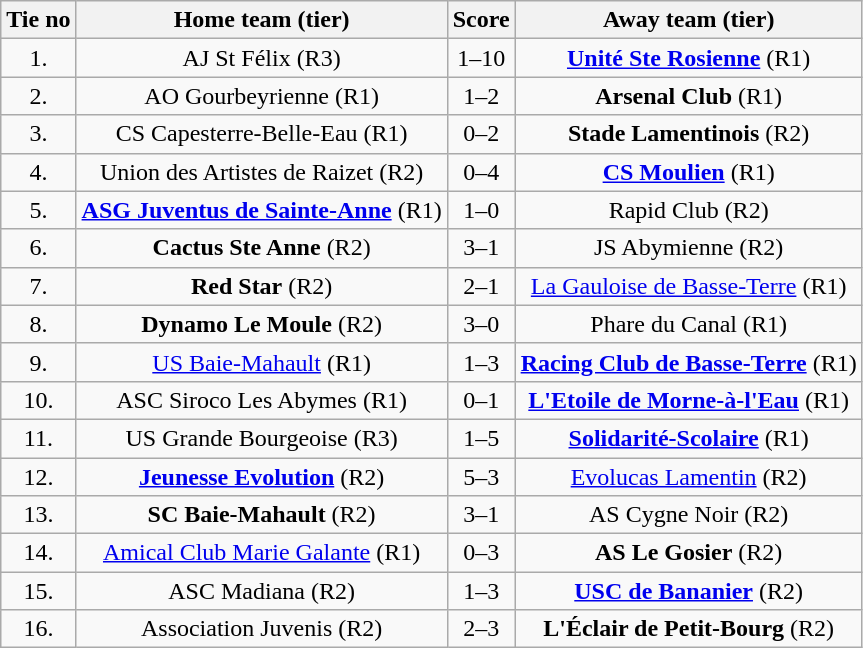<table class="wikitable" style="text-align: center">
<tr>
<th>Tie no</th>
<th>Home team (tier)</th>
<th>Score</th>
<th>Away team (tier)</th>
</tr>
<tr>
<td>1.</td>
<td> AJ St Félix (R3)</td>
<td>1–10</td>
<td><strong><a href='#'>Unité Ste Rosienne</a></strong> (R1) </td>
</tr>
<tr>
<td>2.</td>
<td> AO Gourbeyrienne (R1)</td>
<td>1–2</td>
<td><strong>Arsenal Club</strong> (R1) </td>
</tr>
<tr>
<td>3.</td>
<td> CS Capesterre-Belle-Eau (R1)</td>
<td>0–2</td>
<td><strong>Stade Lamentinois</strong> (R2) </td>
</tr>
<tr>
<td>4.</td>
<td> Union des Artistes de Raizet (R2)</td>
<td>0–4</td>
<td><strong><a href='#'>CS Moulien</a></strong> (R1) </td>
</tr>
<tr>
<td>5.</td>
<td> <strong><a href='#'>ASG Juventus de Sainte-Anne</a></strong> (R1)</td>
<td>1–0</td>
<td>Rapid Club (R2) </td>
</tr>
<tr>
<td>6.</td>
<td> <strong>Cactus Ste Anne</strong> (R2)</td>
<td>3–1</td>
<td>JS Abymienne (R2) </td>
</tr>
<tr>
<td>7.</td>
<td> <strong>Red Star</strong> (R2)</td>
<td>2–1</td>
<td><a href='#'>La Gauloise de Basse-Terre</a> (R1) </td>
</tr>
<tr>
<td>8.</td>
<td> <strong>Dynamo Le Moule</strong> (R2)</td>
<td>3–0</td>
<td>Phare du Canal (R1) </td>
</tr>
<tr>
<td>9.</td>
<td> <a href='#'>US Baie-Mahault</a> (R1)</td>
<td>1–3</td>
<td><strong><a href='#'>Racing Club de Basse-Terre</a></strong> (R1) </td>
</tr>
<tr>
<td>10.</td>
<td> ASC Siroco Les Abymes (R1)</td>
<td>0–1</td>
<td><strong><a href='#'>L'Etoile de Morne-à-l'Eau</a></strong> (R1) </td>
</tr>
<tr>
<td>11.</td>
<td> US Grande Bourgeoise (R3)</td>
<td>1–5</td>
<td><strong><a href='#'>Solidarité-Scolaire</a></strong> (R1) </td>
</tr>
<tr>
<td>12.</td>
<td> <strong><a href='#'>Jeunesse Evolution</a></strong> (R2)</td>
<td>5–3 </td>
<td><a href='#'>Evolucas Lamentin</a> (R2) </td>
</tr>
<tr>
<td>13.</td>
<td> <strong>SC Baie-Mahault</strong> (R2)</td>
<td>3–1</td>
<td>AS Cygne Noir (R2) </td>
</tr>
<tr>
<td>14.</td>
<td> <a href='#'>Amical Club Marie Galante</a> (R1)</td>
<td>0–3</td>
<td><strong>AS Le Gosier</strong> (R2) </td>
</tr>
<tr>
<td>15.</td>
<td> ASC Madiana (R2)</td>
<td>1–3</td>
<td><strong><a href='#'>USC de Bananier</a></strong> (R2) </td>
</tr>
<tr>
<td>16.</td>
<td> Association Juvenis (R2)</td>
<td>2–3</td>
<td><strong>L'Éclair de Petit-Bourg</strong> (R2) </td>
</tr>
</table>
